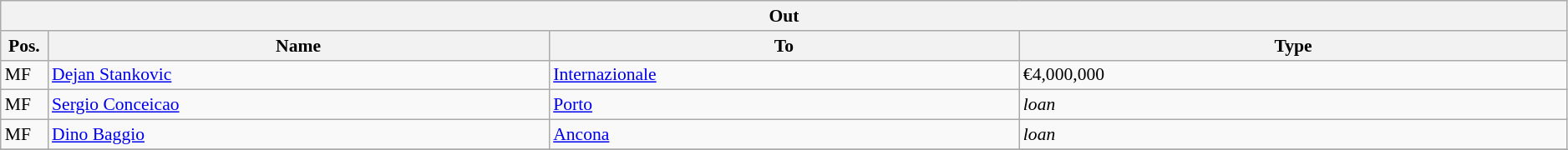<table class="wikitable" style="font-size:90%;width:99%;">
<tr>
<th colspan="4">Out</th>
</tr>
<tr>
<th width=3%>Pos.</th>
<th width=32%>Name</th>
<th width=30%>To</th>
<th width=35%>Type</th>
</tr>
<tr>
<td>MF</td>
<td><a href='#'>Dejan Stankovic</a></td>
<td><a href='#'>Internazionale</a></td>
<td>€4,000,000</td>
</tr>
<tr>
<td>MF</td>
<td><a href='#'>Sergio Conceicao</a></td>
<td><a href='#'>Porto</a></td>
<td><em>loan</em></td>
</tr>
<tr>
<td>MF</td>
<td><a href='#'>Dino Baggio</a></td>
<td><a href='#'>Ancona</a></td>
<td><em>loan</em></td>
</tr>
<tr>
</tr>
</table>
